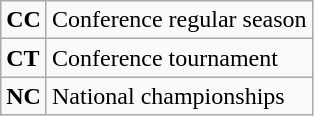<table class="wikitable">
<tr>
<td><strong>CC</strong></td>
<td>Conference regular season</td>
</tr>
<tr>
<td><strong>CT</strong></td>
<td>Conference tournament</td>
</tr>
<tr>
<td><strong>NC</strong></td>
<td>National championships</td>
</tr>
</table>
